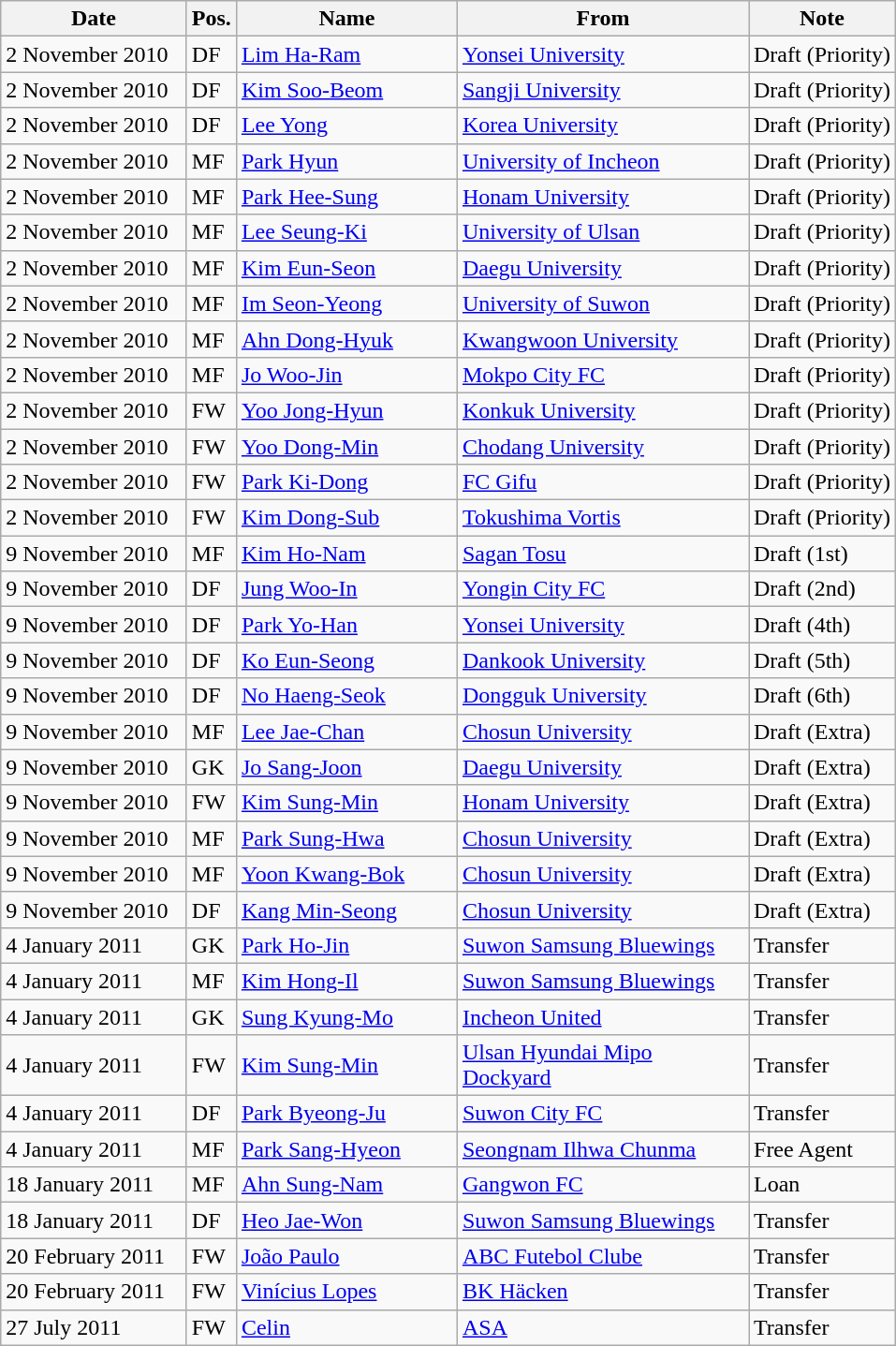<table class="wikitable">
<tr>
<th width="125">Date</th>
<th>Pos.</th>
<th width="150">Name</th>
<th width="200">From</th>
<th>Note</th>
</tr>
<tr>
<td>2 November 2010</td>
<td>DF</td>
<td> <a href='#'>Lim Ha-Ram</a></td>
<td> <a href='#'>Yonsei University</a></td>
<td>Draft (Priority)</td>
</tr>
<tr>
<td>2 November 2010</td>
<td>DF</td>
<td> <a href='#'>Kim Soo-Beom</a></td>
<td> <a href='#'>Sangji University</a></td>
<td>Draft (Priority)</td>
</tr>
<tr>
<td>2 November 2010</td>
<td>DF</td>
<td> <a href='#'>Lee Yong</a></td>
<td> <a href='#'>Korea University</a></td>
<td>Draft (Priority)</td>
</tr>
<tr>
<td>2 November 2010</td>
<td>MF</td>
<td> <a href='#'>Park Hyun</a></td>
<td> <a href='#'>University of Incheon</a></td>
<td>Draft (Priority)</td>
</tr>
<tr>
<td>2 November 2010</td>
<td>MF</td>
<td> <a href='#'>Park Hee-Sung</a></td>
<td> <a href='#'>Honam University</a></td>
<td>Draft (Priority)</td>
</tr>
<tr>
<td>2 November 2010</td>
<td>MF</td>
<td> <a href='#'>Lee Seung-Ki</a></td>
<td> <a href='#'>University of Ulsan</a></td>
<td>Draft (Priority)</td>
</tr>
<tr>
<td>2 November 2010</td>
<td>MF</td>
<td> <a href='#'>Kim Eun-Seon</a></td>
<td> <a href='#'>Daegu University</a></td>
<td>Draft (Priority)</td>
</tr>
<tr>
<td>2 November 2010</td>
<td>MF</td>
<td> <a href='#'>Im Seon-Yeong</a></td>
<td> <a href='#'>University of Suwon</a></td>
<td>Draft (Priority)</td>
</tr>
<tr>
<td>2 November 2010</td>
<td>MF</td>
<td> <a href='#'>Ahn Dong-Hyuk</a></td>
<td> <a href='#'>Kwangwoon University</a></td>
<td>Draft (Priority)</td>
</tr>
<tr>
<td>2 November 2010</td>
<td>MF</td>
<td> <a href='#'>Jo Woo-Jin</a></td>
<td> <a href='#'>Mokpo City FC</a></td>
<td>Draft (Priority)</td>
</tr>
<tr>
<td>2 November 2010</td>
<td>FW</td>
<td> <a href='#'>Yoo Jong-Hyun</a></td>
<td> <a href='#'>Konkuk University</a></td>
<td>Draft (Priority)</td>
</tr>
<tr>
<td>2 November 2010</td>
<td>FW</td>
<td> <a href='#'>Yoo Dong-Min</a></td>
<td> <a href='#'>Chodang University</a></td>
<td>Draft (Priority)</td>
</tr>
<tr>
<td>2 November 2010</td>
<td>FW</td>
<td> <a href='#'>Park Ki-Dong</a></td>
<td> <a href='#'>FC Gifu</a></td>
<td>Draft (Priority)</td>
</tr>
<tr>
<td>2 November 2010</td>
<td>FW</td>
<td> <a href='#'>Kim Dong-Sub</a></td>
<td> <a href='#'>Tokushima Vortis</a></td>
<td>Draft (Priority)</td>
</tr>
<tr>
<td>9 November 2010</td>
<td>MF</td>
<td> <a href='#'>Kim Ho-Nam</a></td>
<td> <a href='#'>Sagan Tosu</a></td>
<td>Draft (1st)</td>
</tr>
<tr>
<td>9 November 2010</td>
<td>DF</td>
<td> <a href='#'>Jung Woo-In</a></td>
<td> <a href='#'>Yongin City FC</a></td>
<td>Draft (2nd)</td>
</tr>
<tr>
<td>9 November 2010</td>
<td>DF</td>
<td> <a href='#'>Park Yo-Han</a></td>
<td> <a href='#'>Yonsei University</a></td>
<td>Draft (4th)</td>
</tr>
<tr>
<td>9 November 2010</td>
<td>DF</td>
<td> <a href='#'>Ko Eun-Seong</a></td>
<td> <a href='#'>Dankook University</a></td>
<td>Draft (5th)</td>
</tr>
<tr>
<td>9 November 2010</td>
<td>DF</td>
<td> <a href='#'>No Haeng-Seok</a></td>
<td> <a href='#'>Dongguk University</a></td>
<td>Draft (6th)</td>
</tr>
<tr>
<td>9 November 2010</td>
<td>MF</td>
<td> <a href='#'>Lee Jae-Chan</a></td>
<td> <a href='#'>Chosun University</a></td>
<td>Draft (Extra)</td>
</tr>
<tr>
<td>9 November 2010</td>
<td>GK</td>
<td> <a href='#'>Jo Sang-Joon</a></td>
<td> <a href='#'>Daegu University</a></td>
<td>Draft (Extra)</td>
</tr>
<tr>
<td>9 November 2010</td>
<td>FW</td>
<td> <a href='#'>Kim Sung-Min</a></td>
<td> <a href='#'>Honam University</a></td>
<td>Draft (Extra)</td>
</tr>
<tr>
<td>9 November 2010</td>
<td>MF</td>
<td> <a href='#'>Park Sung-Hwa</a></td>
<td> <a href='#'>Chosun University</a></td>
<td>Draft (Extra)</td>
</tr>
<tr>
<td>9 November 2010</td>
<td>MF</td>
<td> <a href='#'>Yoon Kwang-Bok</a></td>
<td> <a href='#'>Chosun University</a></td>
<td>Draft (Extra)</td>
</tr>
<tr>
<td>9 November 2010</td>
<td>DF</td>
<td> <a href='#'>Kang Min-Seong</a></td>
<td> <a href='#'>Chosun University</a></td>
<td>Draft (Extra)</td>
</tr>
<tr>
<td>4 January 2011</td>
<td>GK</td>
<td> <a href='#'>Park Ho-Jin</a></td>
<td> <a href='#'>Suwon Samsung Bluewings</a></td>
<td>Transfer</td>
</tr>
<tr>
<td>4 January 2011</td>
<td>MF</td>
<td> <a href='#'>Kim Hong-Il</a></td>
<td> <a href='#'>Suwon Samsung Bluewings</a></td>
<td>Transfer</td>
</tr>
<tr>
<td>4 January 2011</td>
<td>GK</td>
<td> <a href='#'>Sung Kyung-Mo</a></td>
<td> <a href='#'>Incheon United</a></td>
<td>Transfer</td>
</tr>
<tr>
<td>4 January 2011</td>
<td>FW</td>
<td> <a href='#'>Kim Sung-Min</a></td>
<td> <a href='#'>Ulsan Hyundai Mipo Dockyard</a></td>
<td>Transfer</td>
</tr>
<tr>
<td>4 January 2011</td>
<td>DF</td>
<td> <a href='#'>Park Byeong-Ju</a></td>
<td> <a href='#'>Suwon City FC</a></td>
<td>Transfer</td>
</tr>
<tr>
<td>4 January 2011</td>
<td>MF</td>
<td> <a href='#'>Park Sang-Hyeon</a></td>
<td> <a href='#'>Seongnam Ilhwa Chunma</a></td>
<td>Free Agent</td>
</tr>
<tr>
<td>18 January 2011</td>
<td>MF</td>
<td> <a href='#'>Ahn Sung-Nam</a></td>
<td> <a href='#'>Gangwon FC</a></td>
<td>Loan</td>
</tr>
<tr>
<td>18 January 2011</td>
<td>DF</td>
<td> <a href='#'>Heo Jae-Won</a></td>
<td> <a href='#'>Suwon Samsung Bluewings</a></td>
<td>Transfer</td>
</tr>
<tr>
<td>20 February 2011</td>
<td>FW</td>
<td> <a href='#'>João Paulo</a></td>
<td> <a href='#'>ABC Futebol Clube</a></td>
<td>Transfer</td>
</tr>
<tr>
<td>20 February 2011</td>
<td>FW</td>
<td> <a href='#'>Vinícius Lopes</a></td>
<td> <a href='#'>BK Häcken</a></td>
<td>Transfer</td>
</tr>
<tr>
<td>27 July 2011</td>
<td>FW</td>
<td> <a href='#'>Celin</a></td>
<td> <a href='#'>ASA</a></td>
<td>Transfer</td>
</tr>
</table>
